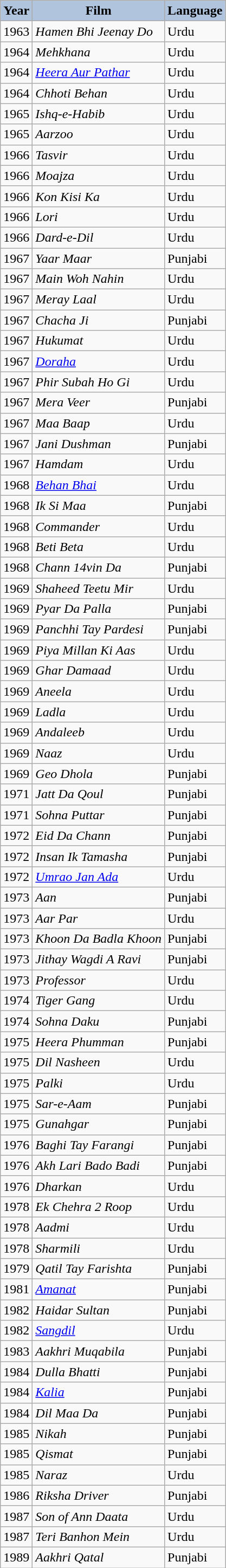<table class="wikitable sortable plainrowheaders">
<tr>
<th style="background:#B0C4DE;">Year</th>
<th style="background:#B0C4DE;">Film</th>
<th style="background:#B0C4DE;">Language</th>
</tr>
<tr>
<td>1963</td>
<td><em>Hamen Bhi Jeenay Do</em></td>
<td>Urdu</td>
</tr>
<tr>
<td>1964</td>
<td><em>Mehkhana</em></td>
<td>Urdu</td>
</tr>
<tr>
<td>1964</td>
<td><em><a href='#'>Heera Aur Pathar</a></em></td>
<td>Urdu</td>
</tr>
<tr>
<td>1964</td>
<td><em>Chhoti Behan</em></td>
<td>Urdu</td>
</tr>
<tr>
<td>1965</td>
<td><em>Ishq-e-Habib</em></td>
<td>Urdu</td>
</tr>
<tr>
<td>1965</td>
<td><em>Aarzoo</em></td>
<td>Urdu</td>
</tr>
<tr>
<td>1966</td>
<td><em>Tasvir</em></td>
<td>Urdu</td>
</tr>
<tr>
<td>1966</td>
<td><em>Moajza</em></td>
<td>Urdu</td>
</tr>
<tr>
<td>1966</td>
<td><em>Kon Kisi Ka</em></td>
<td>Urdu</td>
</tr>
<tr>
<td>1966</td>
<td><em>Lori</em></td>
<td>Urdu</td>
</tr>
<tr>
<td>1966</td>
<td><em>Dard-e-Dil</em></td>
<td>Urdu</td>
</tr>
<tr>
<td>1967</td>
<td><em>Yaar Maar</em></td>
<td>Punjabi</td>
</tr>
<tr>
<td>1967</td>
<td><em>Main Woh Nahin</em></td>
<td>Urdu</td>
</tr>
<tr>
<td>1967</td>
<td><em>Meray Laal</em></td>
<td>Urdu</td>
</tr>
<tr>
<td>1967</td>
<td><em>Chacha Ji</em></td>
<td>Punjabi</td>
</tr>
<tr>
<td>1967</td>
<td><em>Hukumat</em></td>
<td>Urdu</td>
</tr>
<tr>
<td>1967</td>
<td><em><a href='#'>Doraha</a></em></td>
<td>Urdu</td>
</tr>
<tr>
<td>1967</td>
<td><em>Phir Subah Ho Gi</em></td>
<td>Urdu</td>
</tr>
<tr>
<td>1967</td>
<td><em>Mera Veer</em></td>
<td>Punjabi</td>
</tr>
<tr>
<td>1967</td>
<td><em>Maa Baap</em></td>
<td>Urdu</td>
</tr>
<tr>
<td>1967</td>
<td><em>Jani Dushman</em></td>
<td>Punjabi</td>
</tr>
<tr>
<td>1967</td>
<td><em>Hamdam</em></td>
<td>Urdu</td>
</tr>
<tr>
<td>1968</td>
<td><em><a href='#'>Behan Bhai</a></em></td>
<td>Urdu</td>
</tr>
<tr>
<td>1968</td>
<td><em>Ik Si Maa</em></td>
<td>Punjabi</td>
</tr>
<tr>
<td>1968</td>
<td><em>Commander</em></td>
<td>Urdu</td>
</tr>
<tr>
<td>1968</td>
<td><em>Beti Beta</em></td>
<td>Urdu</td>
</tr>
<tr>
<td>1968</td>
<td><em>Chann 14vin Da</em></td>
<td>Punjabi</td>
</tr>
<tr>
<td>1969</td>
<td><em>Shaheed Teetu Mir</em></td>
<td>Urdu</td>
</tr>
<tr>
<td>1969</td>
<td><em>Pyar Da Palla</em></td>
<td>Punjabi</td>
</tr>
<tr>
<td>1969</td>
<td><em>Panchhi Tay Pardesi</em></td>
<td>Punjabi</td>
</tr>
<tr>
<td>1969</td>
<td><em>Piya Millan Ki Aas</em></td>
<td>Urdu</td>
</tr>
<tr>
<td>1969</td>
<td><em>Ghar Damaad</em></td>
<td>Urdu</td>
</tr>
<tr>
<td>1969</td>
<td><em>Aneela</em></td>
<td>Urdu</td>
</tr>
<tr>
<td>1969</td>
<td><em>Ladla</em></td>
<td>Urdu</td>
</tr>
<tr>
<td>1969</td>
<td><em>Andaleeb</em></td>
<td>Urdu</td>
</tr>
<tr>
<td>1969</td>
<td><em>Naaz</em></td>
<td>Urdu</td>
</tr>
<tr>
<td>1969</td>
<td><em>Geo Dhola</em></td>
<td>Punjabi</td>
</tr>
<tr>
<td>1971</td>
<td><em>Jatt Da Qoul</em></td>
<td>Punjabi</td>
</tr>
<tr>
<td>1971</td>
<td><em>Sohna Puttar</em></td>
<td>Punjabi</td>
</tr>
<tr>
<td>1972</td>
<td><em>Eid Da Chann</em></td>
<td>Punjabi</td>
</tr>
<tr>
<td>1972</td>
<td><em>Insan Ik Tamasha</em></td>
<td>Punjabi</td>
</tr>
<tr>
<td>1972</td>
<td><em><a href='#'>Umrao Jan Ada</a></em></td>
<td>Urdu</td>
</tr>
<tr>
<td>1973</td>
<td><em>Aan</em></td>
<td>Punjabi</td>
</tr>
<tr>
<td>1973</td>
<td><em>Aar Par</em></td>
<td>Urdu</td>
</tr>
<tr>
<td>1973</td>
<td><em>Khoon Da Badla Khoon</em></td>
<td>Punjabi</td>
</tr>
<tr>
<td>1973</td>
<td><em>Jithay Wagdi A Ravi</em></td>
<td>Punjabi</td>
</tr>
<tr>
<td>1973</td>
<td><em>Professor</em></td>
<td>Urdu</td>
</tr>
<tr>
<td>1974</td>
<td><em>Tiger Gang</em></td>
<td>Urdu</td>
</tr>
<tr>
<td>1974</td>
<td><em>Sohna Daku</em></td>
<td>Punjabi</td>
</tr>
<tr>
<td>1975</td>
<td><em>Heera Phumman</em></td>
<td>Punjabi</td>
</tr>
<tr>
<td>1975</td>
<td><em>Dil Nasheen</em></td>
<td>Urdu</td>
</tr>
<tr>
<td>1975</td>
<td><em>Palki</em></td>
<td>Urdu</td>
</tr>
<tr>
<td>1975</td>
<td><em>Sar-e-Aam</em></td>
<td>Punjabi</td>
</tr>
<tr>
<td>1975</td>
<td><em>Gunahgar</em></td>
<td>Punjabi</td>
</tr>
<tr>
<td>1976</td>
<td><em>Baghi Tay Farangi</em></td>
<td>Punjabi</td>
</tr>
<tr>
<td>1976</td>
<td><em>Akh Lari Bado Badi</em></td>
<td>Punjabi</td>
</tr>
<tr>
<td>1976</td>
<td><em>Dharkan</em></td>
<td>Urdu</td>
</tr>
<tr>
<td>1978</td>
<td><em>Ek Chehra 2 Roop</em></td>
<td>Urdu</td>
</tr>
<tr>
<td>1978</td>
<td><em>Aadmi</em></td>
<td>Urdu</td>
</tr>
<tr>
<td>1978</td>
<td><em>Sharmili</em></td>
<td>Urdu</td>
</tr>
<tr>
<td>1979</td>
<td><em>Qatil Tay Farishta</em></td>
<td>Punjabi</td>
</tr>
<tr>
<td>1981</td>
<td><em><a href='#'>Amanat</a></em></td>
<td>Punjabi</td>
</tr>
<tr>
<td>1982</td>
<td><em>Haidar Sultan</em></td>
<td>Punjabi</td>
</tr>
<tr>
<td>1982</td>
<td><em><a href='#'>Sangdil</a></em></td>
<td>Urdu</td>
</tr>
<tr>
<td>1983</td>
<td><em>Aakhri Muqabila</em></td>
<td>Punjabi</td>
</tr>
<tr>
<td>1984</td>
<td><em>Dulla Bhatti</em></td>
<td>Punjabi</td>
</tr>
<tr>
<td>1984</td>
<td><em><a href='#'>Kalia</a></em></td>
<td>Punjabi</td>
</tr>
<tr>
<td>1984</td>
<td><em>Dil Maa Da</em></td>
<td>Punjabi</td>
</tr>
<tr>
<td>1985</td>
<td><em>Nikah</em></td>
<td>Punjabi</td>
</tr>
<tr>
<td>1985</td>
<td><em>Qismat</em></td>
<td>Punjabi</td>
</tr>
<tr>
<td>1985</td>
<td><em>Naraz</em></td>
<td>Urdu</td>
</tr>
<tr>
<td>1986</td>
<td><em>Riksha Driver</em></td>
<td>Punjabi</td>
</tr>
<tr>
<td>1987</td>
<td><em>Son of Ann Daata</em></td>
<td>Urdu</td>
</tr>
<tr>
<td>1987</td>
<td><em>Teri Banhon Mein</em></td>
<td>Urdu</td>
</tr>
<tr>
<td>1989</td>
<td><em>Aakhri Qatal</em></td>
<td>Punjabi</td>
</tr>
</table>
